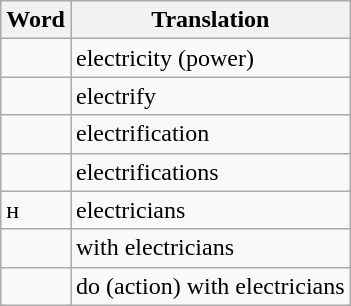<table class="wikitable">
<tr>
<th>Word</th>
<th>Translation</th>
</tr>
<tr>
<td></td>
<td>electricity (power)</td>
</tr>
<tr>
<td><strong></strong></td>
<td>electrify</td>
</tr>
<tr>
<td><strong></strong></td>
<td>electrification</td>
</tr>
<tr>
<td><strong></strong></td>
<td>electrifications</td>
</tr>
<tr>
<td><strong></strong>н</td>
<td>electricians</td>
</tr>
<tr>
<td><strong></strong></td>
<td>with electricians</td>
</tr>
<tr>
<td><strong></strong></td>
<td>do (action) with electricians</td>
</tr>
</table>
